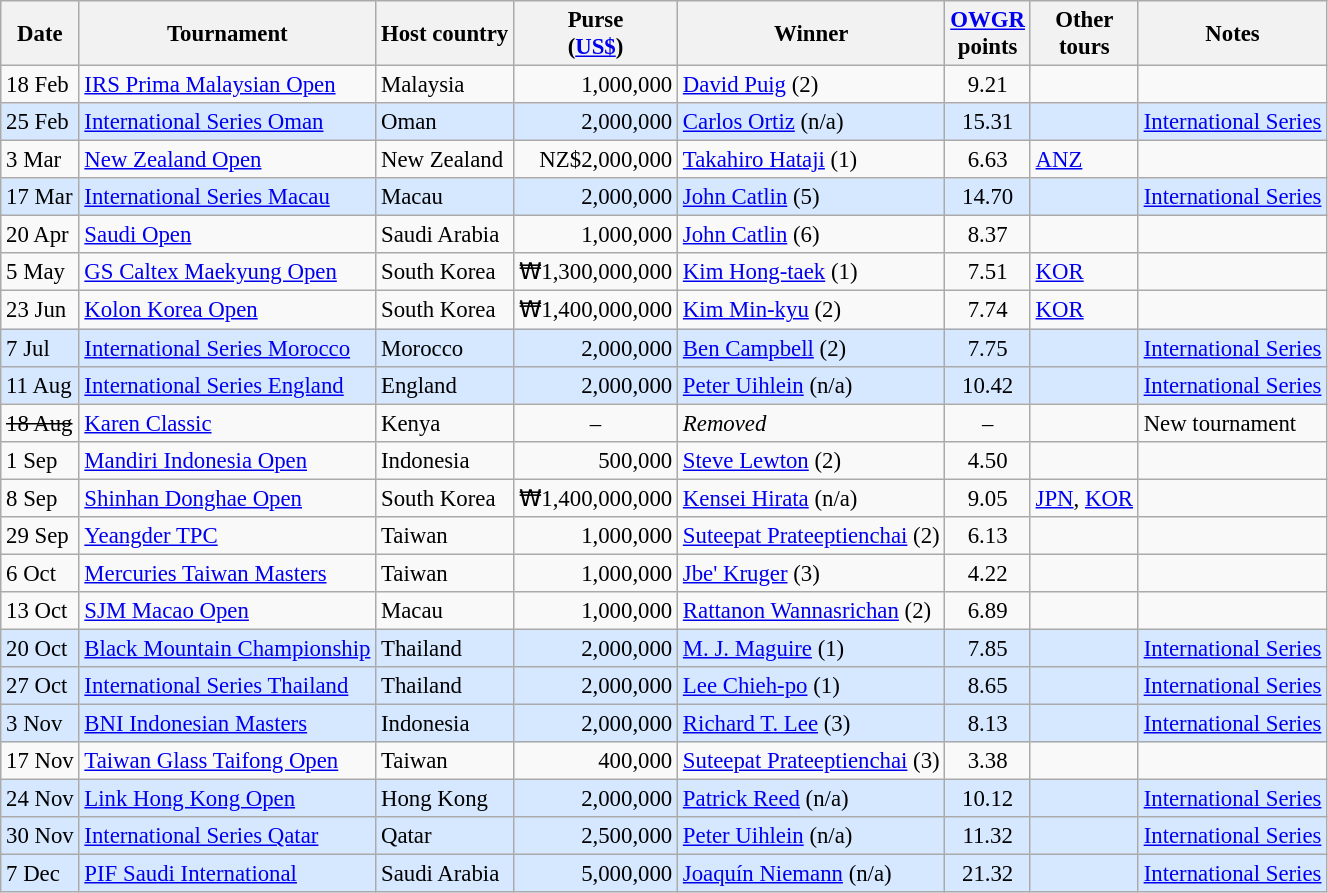<table class="wikitable" style="font-size:95%">
<tr>
<th>Date</th>
<th>Tournament</th>
<th>Host country</th>
<th>Purse<br>(<a href='#'>US$</a>)</th>
<th>Winner</th>
<th><a href='#'>OWGR</a><br>points</th>
<th>Other<br>tours</th>
<th>Notes</th>
</tr>
<tr>
<td>18 Feb</td>
<td><a href='#'>IRS Prima Malaysian Open</a></td>
<td>Malaysia</td>
<td align=right>1,000,000</td>
<td> <a href='#'>David Puig</a> (2)</td>
<td align=center>9.21</td>
<td></td>
<td></td>
</tr>
<tr style="background:#D6E8FF;">
<td>25 Feb</td>
<td><a href='#'>International Series Oman</a></td>
<td>Oman</td>
<td align=right>2,000,000</td>
<td> <a href='#'>Carlos Ortiz</a> (n/a)</td>
<td align=center>15.31</td>
<td></td>
<td><a href='#'>International Series</a></td>
</tr>
<tr>
<td>3 Mar</td>
<td><a href='#'>New Zealand Open</a></td>
<td>New Zealand</td>
<td align=right>NZ$2,000,000</td>
<td> <a href='#'>Takahiro Hataji</a> (1)</td>
<td align=center>6.63</td>
<td><a href='#'>ANZ</a></td>
<td></td>
</tr>
<tr style="background:#D6E8FF;">
<td>17 Mar</td>
<td><a href='#'>International Series Macau</a></td>
<td>Macau</td>
<td align=right>2,000,000</td>
<td> <a href='#'>John Catlin</a> (5)</td>
<td align=center>14.70</td>
<td></td>
<td><a href='#'>International Series</a></td>
</tr>
<tr>
<td>20 Apr</td>
<td><a href='#'>Saudi Open</a></td>
<td>Saudi Arabia</td>
<td align=right>1,000,000</td>
<td> <a href='#'>John Catlin</a> (6)</td>
<td align=center>8.37</td>
<td></td>
<td></td>
</tr>
<tr>
<td>5 May</td>
<td><a href='#'>GS Caltex Maekyung Open</a></td>
<td>South Korea</td>
<td align=right>₩1,300,000,000</td>
<td> <a href='#'>Kim Hong-taek</a> (1)</td>
<td align=center>7.51</td>
<td><a href='#'>KOR</a></td>
<td></td>
</tr>
<tr>
<td>23 Jun</td>
<td><a href='#'>Kolon Korea Open</a></td>
<td>South Korea</td>
<td align=right>₩1,400,000,000</td>
<td> <a href='#'>Kim Min-kyu</a> (2)</td>
<td align=center>7.74</td>
<td><a href='#'>KOR</a></td>
<td></td>
</tr>
<tr style="background:#D6E8FF;">
<td>7 Jul</td>
<td><a href='#'>International Series Morocco</a></td>
<td>Morocco</td>
<td align=right>2,000,000</td>
<td> <a href='#'>Ben Campbell</a> (2)</td>
<td align=center>7.75</td>
<td></td>
<td><a href='#'>International Series</a></td>
</tr>
<tr style="background:#D6E8FF;">
<td>11 Aug</td>
<td><a href='#'>International Series England</a></td>
<td>England</td>
<td align=right>2,000,000</td>
<td> <a href='#'>Peter Uihlein</a> (n/a)</td>
<td align=center>10.42</td>
<td></td>
<td><a href='#'>International Series</a></td>
</tr>
<tr>
<td><s>18 Aug</s></td>
<td><a href='#'>Karen Classic</a></td>
<td>Kenya</td>
<td align=center>–</td>
<td><em>Removed</em></td>
<td align=center>–</td>
<td></td>
<td>New tournament</td>
</tr>
<tr>
<td>1 Sep</td>
<td><a href='#'>Mandiri Indonesia Open</a></td>
<td>Indonesia</td>
<td align=right>500,000</td>
<td> <a href='#'>Steve Lewton</a> (2)</td>
<td align=center>4.50</td>
<td></td>
<td></td>
</tr>
<tr>
<td>8 Sep</td>
<td><a href='#'>Shinhan Donghae Open</a></td>
<td>South Korea</td>
<td align=right>₩1,400,000,000</td>
<td> <a href='#'>Kensei Hirata</a> (n/a)</td>
<td align=center>9.05</td>
<td><a href='#'>JPN</a>, <a href='#'>KOR</a></td>
<td></td>
</tr>
<tr>
<td>29 Sep</td>
<td><a href='#'>Yeangder TPC</a></td>
<td>Taiwan</td>
<td align=right>1,000,000</td>
<td> <a href='#'>Suteepat Prateeptienchai</a> (2)</td>
<td align=center>6.13</td>
<td></td>
<td></td>
</tr>
<tr>
<td>6 Oct</td>
<td><a href='#'>Mercuries Taiwan Masters</a></td>
<td>Taiwan</td>
<td align=right>1,000,000</td>
<td> <a href='#'>Jbe' Kruger</a> (3)</td>
<td align=center>4.22</td>
<td></td>
<td></td>
</tr>
<tr>
<td>13 Oct</td>
<td><a href='#'>SJM Macao Open</a></td>
<td>Macau</td>
<td align=right>1,000,000</td>
<td> <a href='#'>Rattanon Wannasrichan</a> (2)</td>
<td align=center>6.89</td>
<td></td>
<td></td>
</tr>
<tr style="background:#D6E8FF;">
<td>20 Oct</td>
<td><a href='#'>Black Mountain Championship</a></td>
<td>Thailand</td>
<td align=right>2,000,000</td>
<td> <a href='#'>M. J. Maguire</a> (1)</td>
<td align=center>7.85</td>
<td></td>
<td><a href='#'>International Series</a></td>
</tr>
<tr style="background:#D6E8FF;">
<td>27 Oct</td>
<td><a href='#'>International Series Thailand</a></td>
<td>Thailand</td>
<td align=right>2,000,000</td>
<td> <a href='#'>Lee Chieh-po</a> (1)</td>
<td align=center>8.65</td>
<td></td>
<td><a href='#'>International Series</a></td>
</tr>
<tr style="background:#D6E8FF;">
<td>3 Nov</td>
<td><a href='#'>BNI Indonesian Masters</a></td>
<td>Indonesia</td>
<td align=right>2,000,000</td>
<td> <a href='#'>Richard T. Lee</a> (3)</td>
<td align=center>8.13</td>
<td></td>
<td><a href='#'>International Series</a></td>
</tr>
<tr>
<td>17 Nov</td>
<td><a href='#'>Taiwan Glass Taifong Open</a></td>
<td>Taiwan</td>
<td align=right>400,000</td>
<td> <a href='#'>Suteepat Prateeptienchai</a> (3)</td>
<td align=center>3.38</td>
<td></td>
<td></td>
</tr>
<tr style="background:#D6E8FF;">
<td>24 Nov</td>
<td><a href='#'>Link Hong Kong Open</a></td>
<td>Hong Kong</td>
<td align=right>2,000,000</td>
<td> <a href='#'>Patrick Reed</a> (n/a)</td>
<td align=center>10.12</td>
<td></td>
<td><a href='#'>International Series</a></td>
</tr>
<tr style="background:#D6E8FF;">
<td>30 Nov</td>
<td><a href='#'>International Series Qatar</a></td>
<td>Qatar</td>
<td align=right>2,500,000</td>
<td> <a href='#'>Peter Uihlein</a> (n/a)</td>
<td align=center>11.32</td>
<td></td>
<td><a href='#'>International Series</a></td>
</tr>
<tr style="background:#D6E8FF;">
<td>7 Dec</td>
<td><a href='#'>PIF Saudi International</a></td>
<td>Saudi Arabia</td>
<td align=right>5,000,000</td>
<td> <a href='#'>Joaquín Niemann</a> (n/a)</td>
<td align=center>21.32</td>
<td></td>
<td><a href='#'>International Series</a></td>
</tr>
</table>
